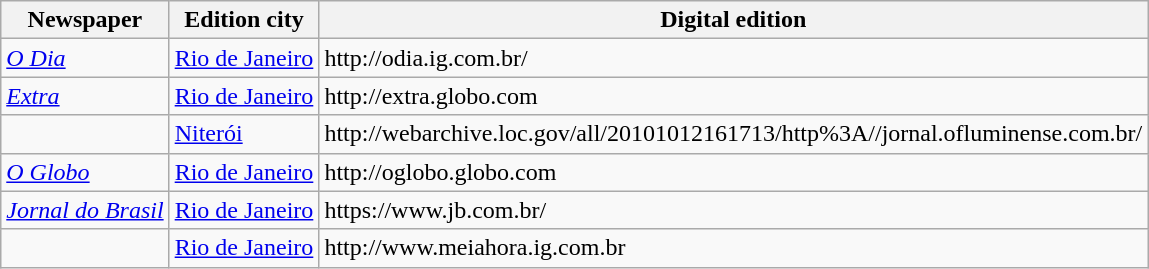<table class="wikitable sortable">
<tr style="text-align:center">
<th>Newspaper</th>
<th>Edition city</th>
<th>Digital edition</th>
</tr>
<tr>
<td><em><a href='#'>O Dia</a></em></td>
<td><a href='#'>Rio de Janeiro</a></td>
<td>http://odia.ig.com.br/</td>
</tr>
<tr>
<td><em><a href='#'>Extra</a></em></td>
<td><a href='#'>Rio de Janeiro</a></td>
<td>http://extra.globo.com</td>
</tr>
<tr>
<td><em></em></td>
<td><a href='#'>Niterói</a></td>
<td>http://webarchive.loc.gov/all/20101012161713/http%3A//jornal.ofluminense.com.br/</td>
</tr>
<tr>
<td><em><a href='#'>O Globo</a></em></td>
<td><a href='#'>Rio de Janeiro</a></td>
<td>http://oglobo.globo.com</td>
</tr>
<tr>
<td><em><a href='#'>Jornal do Brasil</a></em></td>
<td><a href='#'>Rio de Janeiro</a></td>
<td>https://www.jb.com.br/</td>
</tr>
<tr>
<td><em></em></td>
<td><a href='#'>Rio de Janeiro</a></td>
<td>http://www.meiahora.ig.com.br</td>
</tr>
</table>
